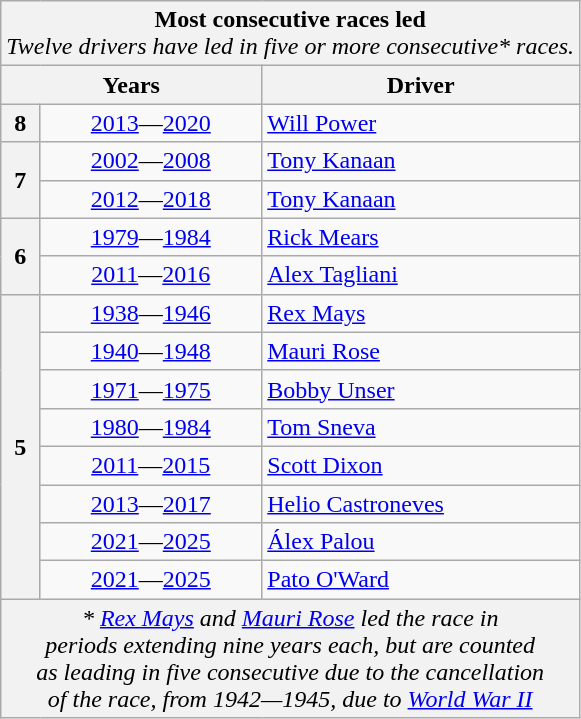<table class="wikitable">
<tr>
<td style="background:#F2F2F2; text-align: center;" colspan="3"><strong>Most consecutive races led</strong><br><em>Twelve drivers have led in five or more consecutive* races.</em></td>
</tr>
<tr>
<td style="background:#F2F2F2; text-align: center;" colspan="2"><strong>Years</strong></td>
<td style="background:#F2F2F2; text-align: center;"><strong>Driver</strong></td>
</tr>
<tr>
<td style="background:#F2F2F2; text-align: center;"><strong>8</strong></td>
<td align="center"><a href='#'>2013</a>—<a href='#'>2020</a></td>
<td> <a href='#'>Will Power</a></td>
</tr>
<tr>
<td style="background:#F2F2F2; text-align: center;" rowspan="2"><strong>7</strong></td>
<td style="text-align: center;"><a href='#'>2002</a>—<a href='#'>2008</a></td>
<td> <a href='#'>Tony Kanaan</a></td>
</tr>
<tr>
<td style="text-align: center;"><a href='#'>2012</a>—<a href='#'>2018</a></td>
<td> <a href='#'>Tony Kanaan</a></td>
</tr>
<tr>
<td style="background:#F2F2F2;" align="center" rowspan="2"><strong>6</strong></td>
<td align="center"><a href='#'>1979</a>—<a href='#'>1984</a></td>
<td> <a href='#'>Rick Mears</a></td>
</tr>
<tr>
<td align="center"><a href='#'>2011</a>—<a href='#'>2016</a></td>
<td> <a href='#'>Alex Tagliani</a></td>
</tr>
<tr>
<td style="background:#F2F2F2; text-align: center;" rowspan="8"><strong>5</strong></td>
<td style="text-align: center;"><a href='#'>1938</a>—<a href='#'>1946</a></td>
<td> <a href='#'>Rex Mays</a></td>
</tr>
<tr>
<td style="text-align: center;"><a href='#'>1940</a>—<a href='#'>1948</a></td>
<td> <a href='#'>Mauri Rose</a></td>
</tr>
<tr>
<td style="text-align: center;"><a href='#'>1971</a>—<a href='#'>1975</a></td>
<td> <a href='#'>Bobby Unser</a></td>
</tr>
<tr>
<td style="text-align: center;"><a href='#'>1980</a>—<a href='#'>1984</a></td>
<td> <a href='#'>Tom Sneva</a></td>
</tr>
<tr>
<td style="text-align: center;"><a href='#'>2011</a>—<a href='#'>2015</a></td>
<td> <a href='#'>Scott Dixon</a></td>
</tr>
<tr>
<td style="text-align: center;"><a href='#'>2013</a>—<a href='#'>2017</a></td>
<td> <a href='#'>Helio Castroneves</a></td>
</tr>
<tr>
<td style="text-align: center;"><a href='#'>2021</a>—<a href='#'>2025</a></td>
<td> <a href='#'>Álex Palou</a></td>
</tr>
<tr>
<td style="text-align: center;"><a href='#'>2021</a>—<a href='#'>2025</a></td>
<td> <a href='#'>Pato O'Ward</a></td>
</tr>
<tr>
<td style="background:#F2F2F2; text-align: center;" colspan="3"><em>*  <a href='#'>Rex Mays</a> and  <a href='#'>Mauri Rose</a> led the race in<br>periods extending nine years each, but are counted<br>as leading in five consecutive due to the cancellation<br>of the race, from 1942—1945, due to <a href='#'>World War II</a></em></td>
</tr>
</table>
